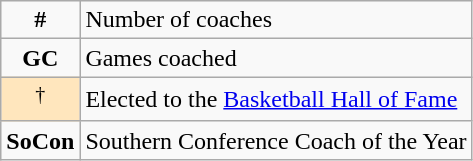<table class="wikitable">
<tr>
<td align="center"><strong>#</strong></td>
<td>Number of coaches</td>
</tr>
<tr>
<td align="center"><strong>GC</strong></td>
<td>Games coached</td>
</tr>
<tr>
<td bgcolor=#FFE6BD align="center"><sup>†</sup></td>
<td>Elected to the <a href='#'>Basketball Hall of Fame</a></td>
</tr>
<tr>
<td align="center"><strong>SoCon</strong></td>
<td>Southern Conference Coach of the Year</td>
</tr>
</table>
